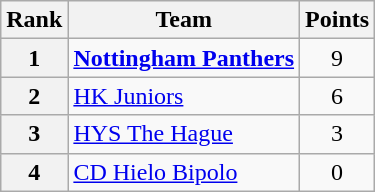<table class="wikitable" style="text-align: center;">
<tr>
<th>Rank</th>
<th>Team</th>
<th>Points</th>
</tr>
<tr>
<th>1</th>
<td style="text-align: left;"> <strong><a href='#'>Nottingham Panthers</a></strong></td>
<td>9</td>
</tr>
<tr>
<th>2</th>
<td style="text-align: left;"> <a href='#'>HK Juniors</a></td>
<td>6</td>
</tr>
<tr>
<th>3</th>
<td style="text-align: left;"> <a href='#'>HYS The Hague</a></td>
<td>3</td>
</tr>
<tr>
<th>4</th>
<td style="text-align: left;"> <a href='#'>CD Hielo Bipolo</a></td>
<td>0</td>
</tr>
</table>
